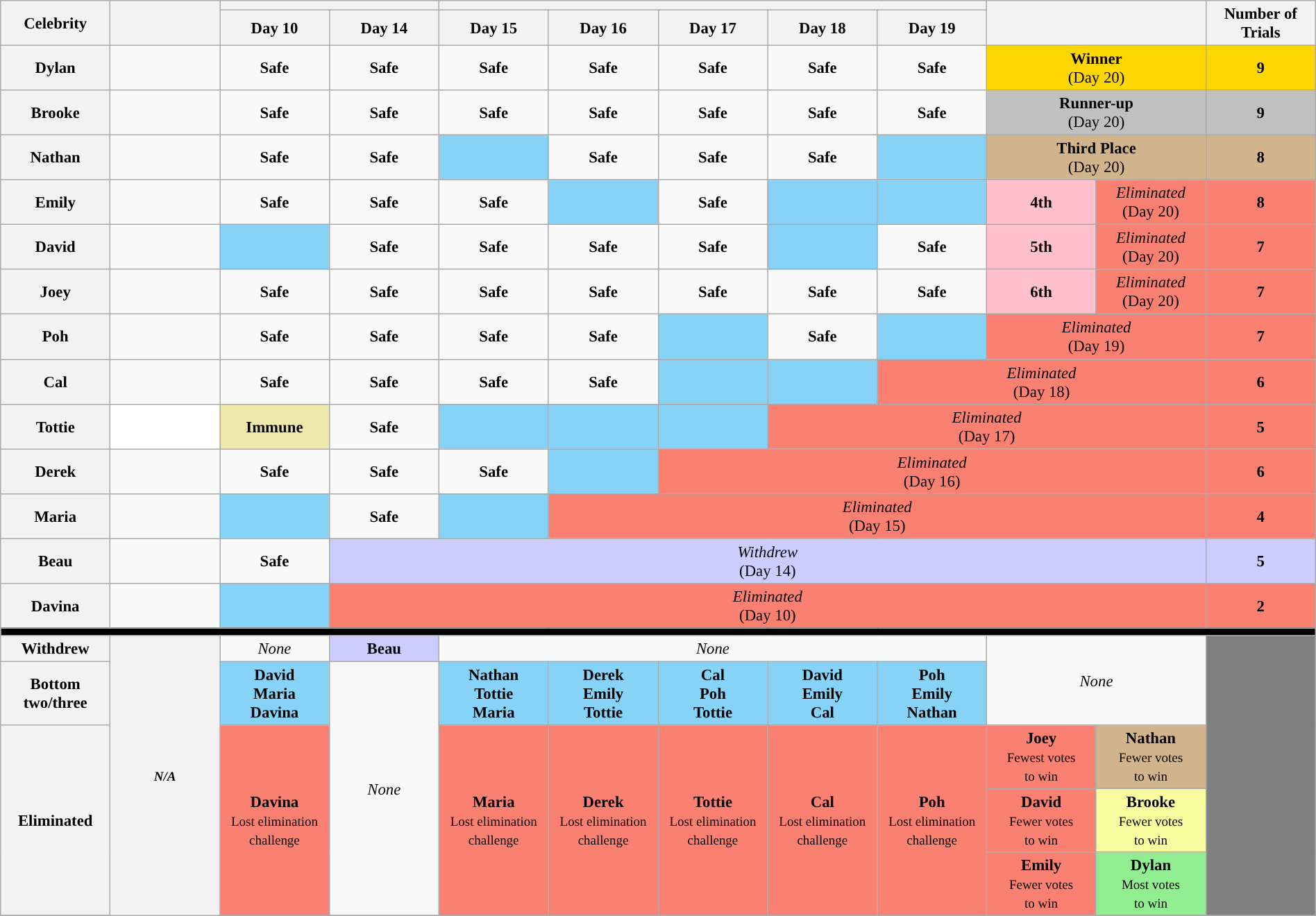<table class="wikitable" style="text-align:center; font-size:95%; width:100%;">
<tr>
<th style="width:8%" rowspan=2>Celebrity</th>
<th rowspan="2" style="width:8%"></th>
<th colspan="2" style="width:8%"></th>
<th colspan="5" style="width:8%"></th>
<th rowspan="2" colspan="2" style="width:16%"></th>
<th rowspan="2" style="width:8%">Number of Trials</th>
</tr>
<tr>
<th style="width:8%">Day 10</th>
<th style="width:8%">Day 14</th>
<th style="width:8%">Day 15</th>
<th style="width:8%">Day 16</th>
<th style="width:8%">Day 17</th>
<th style="width:8%">Day 18</th>
<th style="width:8%">Day 19</th>
</tr>
<tr>
<th>Dylan</th>
<td></td>
<td><strong>Safe</strong></td>
<td><strong>Safe</strong></td>
<td><strong>Safe</strong></td>
<td><strong>Safe</strong></td>
<td><strong>Safe</strong></td>
<td><strong>Safe</strong></td>
<td><strong>Safe</strong></td>
<td style="background:gold" colspan=2><strong>Winner</strong><br>(Day 20)</td>
<td style=background:gold><strong>9</strong></td>
</tr>
<tr>
<th>Brooke</th>
<td></td>
<td><strong>Safe</strong></td>
<td><strong>Safe</strong></td>
<td><strong>Safe</strong></td>
<td><strong>Safe</strong></td>
<td><strong>Safe</strong></td>
<td><strong>Safe</strong></td>
<td><strong>Safe</strong></td>
<td style="background:silver" colspan=2><strong>Runner-up</strong><br>(Day 20)</td>
<td style=background:silver><strong>9</strong></td>
</tr>
<tr>
<th>Nathan</th>
<td></td>
<td><strong>Safe</strong></td>
<td><strong>Safe</strong></td>
<td style="background:#87D3F8"></td>
<td><strong>Safe</strong></td>
<td><strong>Safe</strong></td>
<td><strong>Safe</strong></td>
<td style="background:#87D3F8"></td>
<td style="background:tan" colspan=2><strong>Third Place</strong><br>(Day 20)</td>
<td style=background:tan><strong>8</strong></td>
</tr>
<tr>
<th>Emily</th>
<td></td>
<td><strong>Safe</strong></td>
<td><strong>Safe</strong></td>
<td><strong>Safe</strong></td>
<td style="background:#87D3F8"></td>
<td><strong>Safe</strong></td>
<td style="background:#87D3F8"></td>
<td style="background:#87D3F8"></td>
<td style=background:pink><strong>4th</strong></td>
<td style=background:salmon><em>Eliminated</em><br>(Day 20)</td>
<td style=background:salmon><strong>8</strong></td>
</tr>
<tr>
<th>David</th>
<td></td>
<td style="background:#87D3F8"></td>
<td><strong>Safe</strong></td>
<td><strong>Safe</strong></td>
<td><strong>Safe</strong></td>
<td><strong>Safe</strong></td>
<td style="background:#87D3F8"></td>
<td><strong>Safe</strong></td>
<td style=background:pink><strong>5th</strong></td>
<td style=background:salmon><em>Eliminated</em><br>(Day 20)</td>
<td style=background:salmon><strong>7</strong></td>
</tr>
<tr>
<th>Joey</th>
<td></td>
<td><strong>Safe</strong></td>
<td><strong>Safe</strong></td>
<td><strong>Safe</strong></td>
<td><strong>Safe</strong></td>
<td><strong>Safe</strong></td>
<td><strong>Safe</strong></td>
<td><strong>Safe</strong></td>
<td style=background:pink><strong>6th</strong></td>
<td style=background:salmon><em>Eliminated</em><br>(Day 20)</td>
<td style=background:salmon><strong>7</strong></td>
</tr>
<tr>
<th>Poh</th>
<td></td>
<td><strong>Safe</strong></td>
<td><strong>Safe</strong></td>
<td><strong>Safe</strong></td>
<td><strong>Safe</strong></td>
<td style="background:#87D3F8"></td>
<td><strong>Safe</strong></td>
<td style="background:#87D3F8"></td>
<td colspan="2" style=background:salmon><em>Eliminated</em><br>(Day 19)</td>
<td style=background:salmon><strong>7</strong></td>
</tr>
<tr>
<th>Cal</th>
<td></td>
<td><strong>Safe</strong></td>
<td><strong>Safe</strong></td>
<td><strong>Safe</strong></td>
<td><strong>Safe</strong></td>
<td style="background:#87D3F8"></td>
<td style="background:#87D3F8"></td>
<td colspan="3" style=background:salmon><em>Eliminated</em><br>(Day 18)</td>
<td style=background:salmon><strong>6</strong></td>
</tr>
<tr>
<th>Tottie</th>
<td style=background:white; colspan="1"><em></em></td>
<td bgcolor=#EEE8AA><strong>Immune</strong></td>
<td><strong>Safe</strong></td>
<td style="background:#87D3F8"></td>
<td style="background:#87D3F8"></td>
<td style="background:#87D3F8"></td>
<td colspan="4" style=background:salmon><em>Eliminated</em><br>(Day 17)</td>
<td style=background:salmon><strong>5</strong></td>
</tr>
<tr>
<th>Derek</th>
<td></td>
<td><strong>Safe</strong></td>
<td><strong>Safe</strong></td>
<td><strong>Safe</strong></td>
<td style="background:#87D3F8"></td>
<td colspan="5" style=background:salmon><em>Eliminated</em><br>(Day 16)</td>
<td style=background:salmon><strong>6</strong></td>
</tr>
<tr>
<th>Maria</th>
<td></td>
<td style="background:#87D3F8"></td>
<td><strong>Safe</strong></td>
<td style="background:#87D3F8"></td>
<td colspan="6" style=background:salmon><em>Eliminated</em><br>(Day 15)</td>
<td style=background:salmon><strong>4</strong></td>
</tr>
<tr>
<th>Beau</th>
<td></td>
<td><strong>Safe</strong></td>
<td style="background:#ccf; text-align:center;" colspan="8"><em>Withdrew</em><br>(Day 14)</td>
<td style=background:#ccf><strong>5</strong></td>
</tr>
<tr>
<th>Davina</th>
<td></td>
<td style="background:#87D3F8"></td>
<td colspan="8" style=background:salmon><em>Eliminated</em><br>(Day 10)</td>
<td style=background:salmon><strong>2</strong></td>
</tr>
<tr>
<td style="background:#000;" colspan="12"></td>
</tr>
<tr>
<th>Withdrew</th>
<th rowspan="6"; colspan="1"><small><em>N/A</em></small></th>
<td colspan="1"><em>None</em></td>
<th style="background:#ccf">Beau</th>
<td colspan="5"><em>None</em></td>
<td rowspan="2"; colspan="2"><em>None</em></td>
<th style=background:grey rowspan=5></th>
</tr>
<tr>
<th>Bottom two/three</th>
<th style="background:#87D3F8">David<br>Maria<br>Davina</th>
<td rowspan="4"><em>None</em></td>
<th style="background:#87D3F8">Nathan<br>Tottie<br>Maria</th>
<th style="background:#87D3F8">Derek<br>Emily<br>Tottie</th>
<th style="background:#87D3F8">Cal<br>Poh<br>Tottie</th>
<th style="background:#87D3F8">David<br>Emily<br>Cal</th>
<th style="background:#87D3F8">Poh<br>Emily<br>Nathan</th>
</tr>
<tr>
<th rowspan="3">Eliminated</th>
<td style=background:salmon rowspan="3"><strong>Davina</strong><br><small>Lost elimination<br>challenge</small></td>
<td style=background:salmon rowspan="3"><strong>Maria</strong><br><small>Lost elimination<br>challenge</small></td>
<td style=background:salmon rowspan="3"><strong>Derek</strong><br><small>Lost elimination<br>challenge</small></td>
<td style=background:salmon rowspan="3"><strong>Tottie</strong><br><small>Lost elimination<br>challenge</small></td>
<td style=background:salmon rowspan="3"><strong>Cal</strong><br><small>Lost elimination<br>challenge</small></td>
<td style=background:salmon rowspan="3"><strong>Poh</strong><br><small>Lost elimination<br>challenge</small></td>
<td style=background:salmon rowspan="1"><strong>Joey</strong><br><small>Fewest votes<br>to win</small></td>
<td style="background:tan" rowspan="1"><strong>Nathan</strong><br><small>Fewer votes<br>to win</small></td>
</tr>
<tr>
<td style=background:salmon rowspan="1"><strong>David</strong><br><small>Fewer votes<br>to win</small></td>
<td style="background:#F8FB9E" rowspan="1"><strong>Brooke</strong><br><small>Fewer votes<br>to win</small></td>
</tr>
<tr>
<td style=background:salmon rowspan="1"><strong>Emily</strong><br><small>Fewer votes<br>to win</small></td>
<td style="background:lightgreen" rowspan="1"><strong>Dylan</strong><br><small>Most votes<br>to win</small></td>
</tr>
<tr>
</tr>
</table>
